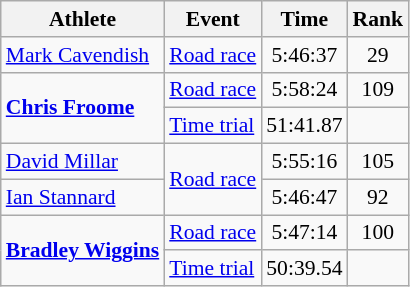<table class=wikitable style="font-size:90%;">
<tr>
<th>Athlete</th>
<th>Event</th>
<th>Time</th>
<th>Rank</th>
</tr>
<tr align=center>
<td align=left><a href='#'>Mark Cavendish</a></td>
<td align=left><a href='#'>Road race</a></td>
<td>5:46:37</td>
<td>29</td>
</tr>
<tr align=center>
<td style="text-align:left;" rowspan="2"><strong><a href='#'>Chris Froome</a></strong></td>
<td align=left><a href='#'>Road race</a></td>
<td>5:58:24</td>
<td>109</td>
</tr>
<tr align=center>
<td align=left><a href='#'>Time trial</a></td>
<td>51:41.87</td>
<td></td>
</tr>
<tr align=center>
<td align=left><a href='#'>David Millar</a></td>
<td style="text-align:left;" rowspan="2"><a href='#'>Road race</a></td>
<td>5:55:16</td>
<td>105</td>
</tr>
<tr align=center>
<td align=left><a href='#'>Ian Stannard</a></td>
<td>5:46:47</td>
<td>92</td>
</tr>
<tr align=center>
<td style="text-align:left;" rowspan="2"><strong><a href='#'>Bradley Wiggins</a></strong></td>
<td align=left><a href='#'>Road race</a></td>
<td>5:47:14</td>
<td>100</td>
</tr>
<tr align=center>
<td align=left><a href='#'>Time trial</a></td>
<td>50:39.54</td>
<td></td>
</tr>
</table>
